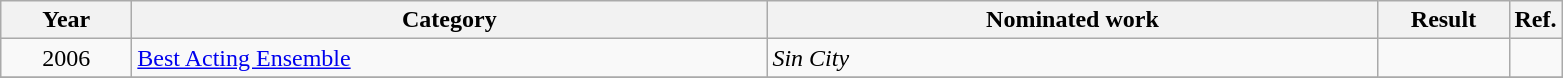<table class=wikitable>
<tr>
<th scope="col" style="width:5em;">Year</th>
<th scope="col" style="width:26em;">Category</th>
<th scope="col" style="width:25em;">Nominated work</th>
<th scope="col" style="width:5em;">Result</th>
<th>Ref.</th>
</tr>
<tr>
<td style="text-align:center;">2006</td>
<td><a href='#'>Best Acting Ensemble</a></td>
<td><em>Sin City</em></td>
<td></td>
<td style="text-align:center;"></td>
</tr>
<tr>
</tr>
</table>
